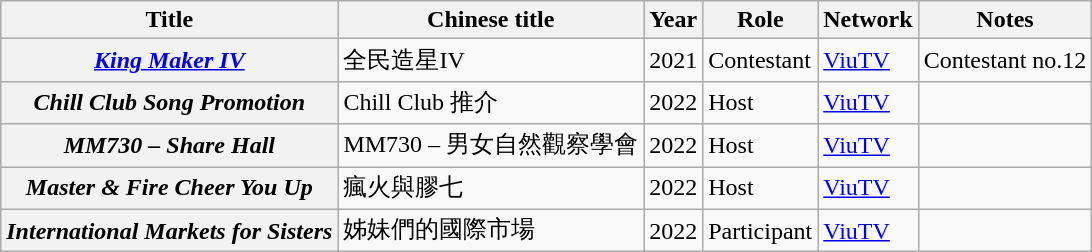<table class="wikitable plainrowheaders">
<tr>
<th>Title</th>
<th>Chinese title</th>
<th>Year</th>
<th>Role</th>
<th>Network</th>
<th>Notes</th>
</tr>
<tr>
<th scope=row><em><a href='#'>King Maker IV</a></em></th>
<td>全民造星IV</td>
<td>2021</td>
<td>Contestant</td>
<td><a href='#'>ViuTV</a></td>
<td>Contestant no.12</td>
</tr>
<tr>
<th scope=row><em>Chill Club Song Promotion</em></th>
<td>Chill Club 推介</td>
<td>2022</td>
<td>Host</td>
<td><a href='#'>ViuTV</a></td>
<td></td>
</tr>
<tr>
<th scope=row><em>MM730 – Share Hall</em></th>
<td>MM730 – 男女自然觀察學會</td>
<td>2022</td>
<td>Host</td>
<td><a href='#'>ViuTV</a></td>
<td></td>
</tr>
<tr>
<th scope=row><em>Master & Fire Cheer You Up</em></th>
<td>瘋火與膠七</td>
<td>2022</td>
<td>Host</td>
<td><a href='#'>ViuTV</a></td>
<td></td>
</tr>
<tr>
<th scope=row><em>International Markets for Sisters</em></th>
<td>姊妹們的國際市場</td>
<td>2022</td>
<td>Participant</td>
<td><a href='#'>ViuTV</a></td>
<td></td>
</tr>
</table>
